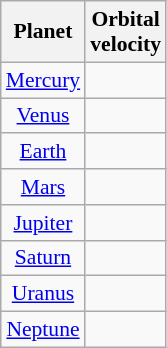<table class="wikitable" style="text-align:center; font-size:0.9em;">
<tr>
<th>Planet</th>
<th>Orbital<br>velocity</th>
</tr>
<tr>
<td><a href='#'>Mercury</a></td>
<td></td>
</tr>
<tr>
<td><a href='#'>Venus</a></td>
<td></td>
</tr>
<tr>
<td><a href='#'>Earth</a></td>
<td></td>
</tr>
<tr>
<td><a href='#'>Mars</a></td>
<td></td>
</tr>
<tr>
<td><a href='#'>Jupiter</a></td>
<td></td>
</tr>
<tr>
<td><a href='#'>Saturn</a></td>
<td></td>
</tr>
<tr>
<td><a href='#'>Uranus</a></td>
<td></td>
</tr>
<tr>
<td><a href='#'>Neptune</a></td>
<td></td>
</tr>
</table>
